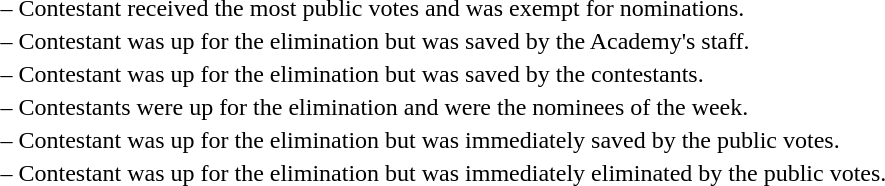<table>
<tr>
<td> –</td>
<td>Contestant received the most public votes and was exempt for nominations.</td>
</tr>
<tr>
<td> –</td>
<td>Contestant was up for the elimination but was saved by the Academy's staff.</td>
</tr>
<tr>
<td> –</td>
<td>Contestant was up for the elimination but was saved by the contestants.</td>
</tr>
<tr>
<td> –</td>
<td>Contestants were up for the elimination and were the nominees of the week.</td>
</tr>
<tr>
<td> –</td>
<td>Contestant was up for the elimination but was immediately saved by the public votes.</td>
</tr>
<tr>
<td> –</td>
<td>Contestant was up for the elimination but was immediately eliminated by the public votes.</td>
</tr>
</table>
